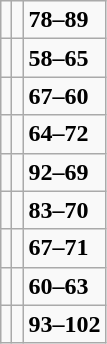<table class="wikitable">
<tr>
<td></td>
<td></td>
<td><strong>78–89</strong></td>
</tr>
<tr>
<td></td>
<td></td>
<td><strong>58–65</strong></td>
</tr>
<tr>
<td></td>
<td></td>
<td><strong>67–60</strong></td>
</tr>
<tr>
<td></td>
<td></td>
<td><strong>64–72</strong></td>
</tr>
<tr>
<td></td>
<td></td>
<td><strong>92–69</strong></td>
</tr>
<tr>
<td></td>
<td></td>
<td><strong>83–70</strong></td>
</tr>
<tr>
<td></td>
<td></td>
<td><strong>67–71</strong></td>
</tr>
<tr>
<td></td>
<td></td>
<td><strong>60–63</strong></td>
</tr>
<tr>
<td></td>
<td></td>
<td><strong>93–102</strong></td>
</tr>
</table>
